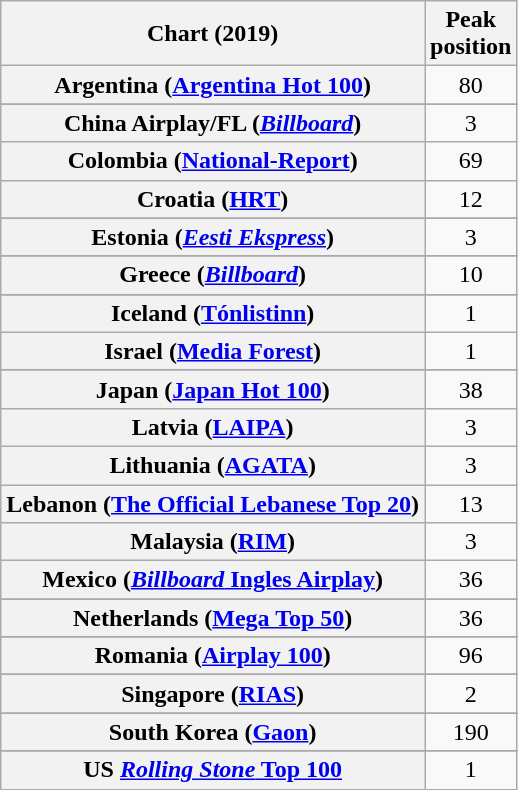<table class="wikitable sortable plainrowheaders" style="text-align:center">
<tr>
<th scope="col">Chart (2019)</th>
<th scope="col">Peak<br>position</th>
</tr>
<tr>
<th scope="row">Argentina (<a href='#'>Argentina Hot 100</a>)</th>
<td>80</td>
</tr>
<tr>
</tr>
<tr>
</tr>
<tr>
</tr>
<tr>
</tr>
<tr>
</tr>
<tr>
<th scope="row">China Airplay/FL (<em><a href='#'>Billboard</a></em>)</th>
<td>3</td>
</tr>
<tr>
<th scope="row">Colombia (<a href='#'>National-Report</a>)</th>
<td>69</td>
</tr>
<tr>
<th scope="row">Croatia (<a href='#'>HRT</a>)</th>
<td>12</td>
</tr>
<tr>
</tr>
<tr>
</tr>
<tr>
<th scope="row">Estonia (<em><a href='#'>Eesti Ekspress</a></em>)</th>
<td>3</td>
</tr>
<tr>
</tr>
<tr>
</tr>
<tr>
</tr>
<tr>
<th scope="row">Greece (<a href='#'><em>Billboard</em></a>)</th>
<td>10</td>
</tr>
<tr>
</tr>
<tr>
</tr>
<tr>
<th scope="row">Iceland (<a href='#'>Tónlistinn</a>)</th>
<td>1</td>
</tr>
<tr>
<th scope="row">Israel (<a href='#'>Media Forest</a>)</th>
<td>1</td>
</tr>
<tr>
</tr>
<tr>
</tr>
<tr>
<th scope="row">Japan (<a href='#'>Japan Hot 100</a>)</th>
<td>38</td>
</tr>
<tr>
<th scope="row">Latvia (<a href='#'>LAIPA</a>)</th>
<td>3</td>
</tr>
<tr>
<th scope="row">Lithuania (<a href='#'>AGATA</a>)</th>
<td>3</td>
</tr>
<tr>
<th Scope="row">Lebanon (<a href='#'>The Official Lebanese Top 20</a>)</th>
<td>13</td>
</tr>
<tr>
<th scope="row">Malaysia (<a href='#'>RIM</a>)</th>
<td>3</td>
</tr>
<tr>
<th scope="row">Mexico (<a href='#'><em>Billboard</em> Ingles Airplay</a>)</th>
<td>36</td>
</tr>
<tr>
</tr>
<tr>
<th scope="row">Netherlands (<a href='#'>Mega Top 50</a>)</th>
<td>36</td>
</tr>
<tr>
</tr>
<tr>
</tr>
<tr>
</tr>
<tr>
</tr>
<tr>
</tr>
<tr>
<th scope="row">Romania (<a href='#'>Airplay 100</a>)</th>
<td>96</td>
</tr>
<tr>
</tr>
<tr>
<th scope="row">Singapore (<a href='#'>RIAS</a>)</th>
<td>2</td>
</tr>
<tr>
</tr>
<tr>
<th scope="row">South Korea (<a href='#'>Gaon</a>)</th>
<td>190</td>
</tr>
<tr>
</tr>
<tr>
</tr>
<tr>
</tr>
<tr>
</tr>
<tr>
</tr>
<tr>
</tr>
<tr>
</tr>
<tr>
</tr>
<tr>
</tr>
<tr>
</tr>
<tr>
<th scope="row">US <a href='#'><em>Rolling Stone</em> Top 100</a></th>
<td>1</td>
</tr>
</table>
